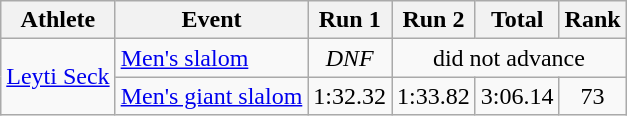<table class="wikitable">
<tr>
<th>Athlete</th>
<th>Event</th>
<th>Run 1</th>
<th>Run 2</th>
<th>Total</th>
<th>Rank</th>
</tr>
<tr>
<td rowspan=2><a href='#'>Leyti Seck</a></td>
<td><a href='#'>Men's slalom</a></td>
<td align="center"><em>DNF</em></td>
<td align="center" colspan="3">did not advance</td>
</tr>
<tr>
<td><a href='#'>Men's giant slalom</a></td>
<td align="center">1:32.32</td>
<td align="center">1:33.82</td>
<td align="center">3:06.14</td>
<td align="center">73</td>
</tr>
</table>
